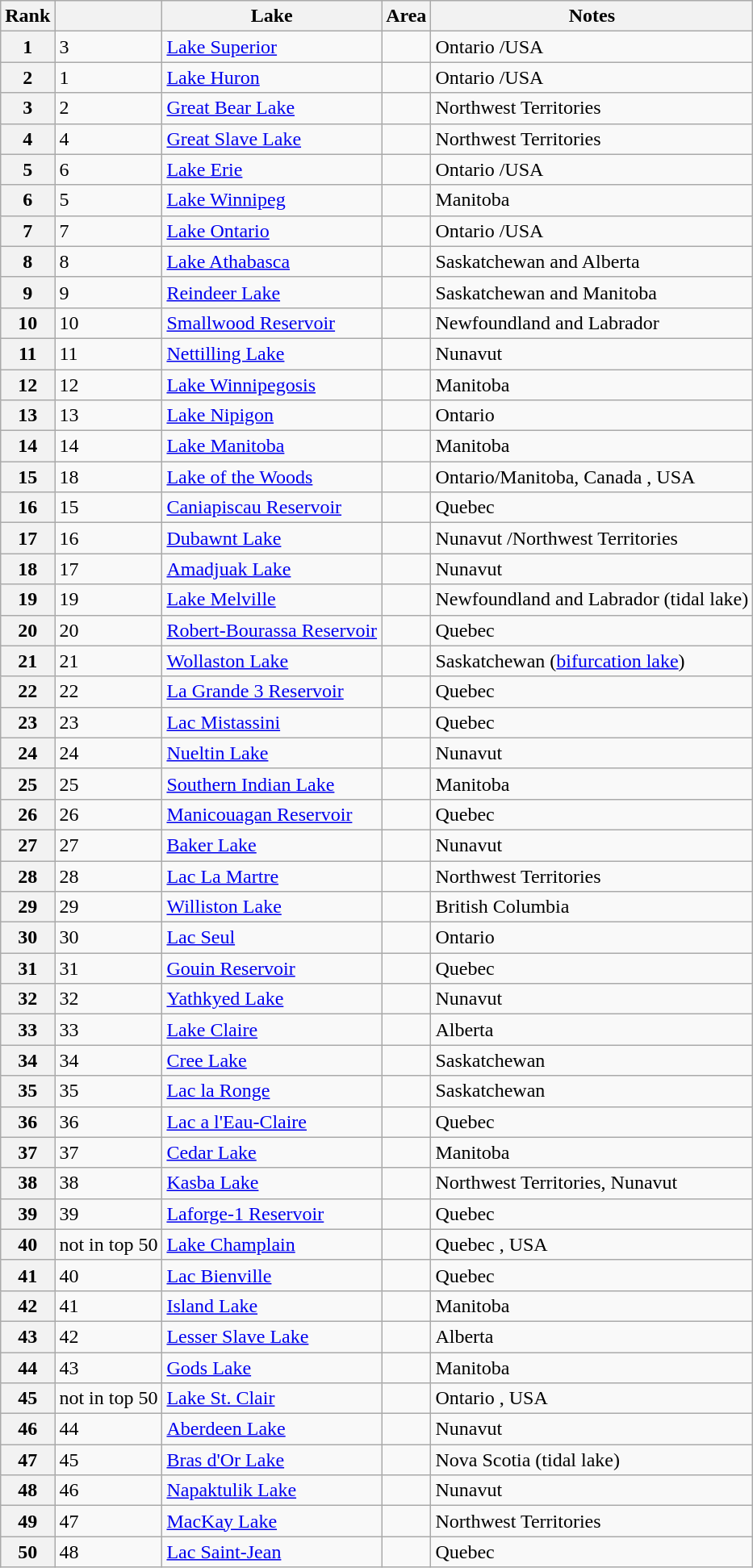<table class="wikitable sortable">
<tr>
<th scope="col">Rank</th>
<th scope="col" data-sort-type=text></th>
<th scope="col">Lake</th>
<th scope="col" data-sort-type="number">Area</th>
<th scope="col">Notes</th>
</tr>
<tr>
<th scope="row">1</th>
<td>3</td>
<td><a href='#'>Lake Superior</a></td>
<td style="text-align: right"></td>
<td>Ontario /USA </td>
</tr>
<tr>
<th scope="row">2</th>
<td>1</td>
<td><a href='#'>Lake Huron</a></td>
<td style="text-align: right"></td>
<td>Ontario /USA </td>
</tr>
<tr>
<th scope="row">3</th>
<td>2</td>
<td><a href='#'>Great Bear Lake</a></td>
<td style="text-align: right"></td>
<td>Northwest Territories</td>
</tr>
<tr>
<th scope="row">4</th>
<td>4</td>
<td><a href='#'>Great Slave Lake</a></td>
<td style="text-align: right"></td>
<td>Northwest Territories</td>
</tr>
<tr>
<th scope="row">5</th>
<td>6</td>
<td><a href='#'>Lake Erie</a></td>
<td style="text-align: right"></td>
<td>Ontario /USA </td>
</tr>
<tr>
<th scope="row">6</th>
<td>5</td>
<td><a href='#'>Lake Winnipeg</a></td>
<td style="text-align: right"></td>
<td>Manitoba</td>
</tr>
<tr>
<th scope="row">7</th>
<td>7</td>
<td><a href='#'>Lake Ontario</a></td>
<td style="text-align: right"></td>
<td>Ontario /USA </td>
</tr>
<tr>
<th scope="row">8</th>
<td>8</td>
<td><a href='#'>Lake Athabasca</a></td>
<td style="text-align: right"></td>
<td>Saskatchewan and Alberta</td>
</tr>
<tr>
<th scope="row">9</th>
<td>9</td>
<td><a href='#'>Reindeer Lake</a></td>
<td style="text-align: right"></td>
<td>Saskatchewan and Manitoba</td>
</tr>
<tr>
<th scope="row">10</th>
<td>10</td>
<td><a href='#'>Smallwood Reservoir</a></td>
<td style="text-align: right"></td>
<td>Newfoundland and Labrador</td>
</tr>
<tr>
<th scope="row">11</th>
<td>11</td>
<td><a href='#'>Nettilling Lake</a></td>
<td style="text-align: right"></td>
<td>Nunavut</td>
</tr>
<tr>
<th scope="row">12</th>
<td>12</td>
<td><a href='#'>Lake Winnipegosis</a></td>
<td style="text-align: right"></td>
<td>Manitoba</td>
</tr>
<tr>
<th scope="row">13</th>
<td>13</td>
<td><a href='#'>Lake Nipigon</a></td>
<td style="text-align: right"></td>
<td>Ontario</td>
</tr>
<tr>
<th scope="row">14</th>
<td>14</td>
<td><a href='#'>Lake Manitoba</a></td>
<td style="text-align: right"></td>
<td>Manitoba</td>
</tr>
<tr>
<th scope="row">15</th>
<td>18</td>
<td><a href='#'>Lake of the Woods</a></td>
<td style="text-align: right"></td>
<td>Ontario/Manitoba, Canada  , USA </td>
</tr>
<tr>
<th scope="row">16</th>
<td>15</td>
<td><a href='#'>Caniapiscau Reservoir</a></td>
<td style="text-align: right"></td>
<td>Quebec</td>
</tr>
<tr>
<th scope="row">17</th>
<td>16</td>
<td><a href='#'>Dubawnt Lake</a></td>
<td style="text-align: right"></td>
<td>Nunavut /Northwest Territories</td>
</tr>
<tr>
<th scope="row">18</th>
<td>17</td>
<td><a href='#'>Amadjuak Lake</a></td>
<td style="text-align: right"></td>
<td>Nunavut</td>
</tr>
<tr>
<th scope="row">19</th>
<td>19</td>
<td><a href='#'>Lake Melville</a></td>
<td style="text-align: right"></td>
<td>Newfoundland and Labrador (tidal lake)</td>
</tr>
<tr>
<th scope="row">20</th>
<td>20</td>
<td><a href='#'>Robert-Bourassa Reservoir</a></td>
<td style="text-align: right"></td>
<td>Quebec</td>
</tr>
<tr>
<th scope="row">21</th>
<td>21</td>
<td><a href='#'>Wollaston Lake</a></td>
<td style="text-align: right"></td>
<td>Saskatchewan (<a href='#'>bifurcation lake</a>)</td>
</tr>
<tr>
<th scope="row">22</th>
<td>22</td>
<td><a href='#'>La Grande 3 Reservoir</a></td>
<td style="text-align: right"></td>
<td>Quebec</td>
</tr>
<tr>
<th scope="row">23</th>
<td>23</td>
<td><a href='#'>Lac Mistassini</a></td>
<td style="text-align: right"></td>
<td>Quebec</td>
</tr>
<tr>
<th scope="row">24</th>
<td>24</td>
<td><a href='#'>Nueltin Lake</a></td>
<td style="text-align: right"></td>
<td>Nunavut</td>
</tr>
<tr>
<th scope="row">25</th>
<td>25</td>
<td><a href='#'>Southern Indian Lake</a></td>
<td style="text-align: right"></td>
<td>Manitoba</td>
</tr>
<tr>
<th scope="row">26</th>
<td>26</td>
<td><a href='#'>Manicouagan Reservoir</a></td>
<td style="text-align: right"></td>
<td>Quebec</td>
</tr>
<tr>
<th scope="row">27</th>
<td>27</td>
<td><a href='#'>Baker Lake</a></td>
<td style="text-align: right"></td>
<td>Nunavut</td>
</tr>
<tr>
<th scope="row">28</th>
<td>28</td>
<td><a href='#'>Lac La Martre</a></td>
<td style="text-align: right"></td>
<td>Northwest Territories</td>
</tr>
<tr>
<th scope="row">29</th>
<td>29</td>
<td><a href='#'>Williston Lake</a></td>
<td style="text-align: right"></td>
<td>British Columbia</td>
</tr>
<tr>
<th scope="row">30</th>
<td>30</td>
<td><a href='#'>Lac Seul</a></td>
<td style="text-align: right"></td>
<td>Ontario</td>
</tr>
<tr>
<th scope="row">31</th>
<td>31</td>
<td><a href='#'>Gouin Reservoir</a></td>
<td style="text-align: right"></td>
<td>Quebec</td>
</tr>
<tr>
<th scope="row">32</th>
<td>32</td>
<td><a href='#'>Yathkyed Lake</a></td>
<td style="text-align: right"></td>
<td>Nunavut</td>
</tr>
<tr>
<th scope="row">33</th>
<td>33</td>
<td><a href='#'>Lake Claire</a></td>
<td style="text-align: right"></td>
<td>Alberta</td>
</tr>
<tr>
<th scope="row">34</th>
<td>34</td>
<td><a href='#'>Cree Lake</a></td>
<td style="text-align: right"></td>
<td>Saskatchewan</td>
</tr>
<tr>
<th scope="row">35</th>
<td>35</td>
<td><a href='#'>Lac la Ronge</a></td>
<td style="text-align: right"></td>
<td>Saskatchewan</td>
</tr>
<tr>
<th scope="row">36</th>
<td>36</td>
<td><a href='#'>Lac a l'Eau-Claire</a></td>
<td style="text-align: right"></td>
<td>Quebec</td>
</tr>
<tr>
<th scope="row">37</th>
<td>37</td>
<td><a href='#'>Cedar Lake</a></td>
<td style="text-align: right"></td>
<td>Manitoba</td>
</tr>
<tr>
<th scope="row">38</th>
<td>38</td>
<td><a href='#'>Kasba Lake</a></td>
<td style="text-align: right"></td>
<td>Northwest Territories, Nunavut</td>
</tr>
<tr>
<th scope="row">39</th>
<td>39</td>
<td><a href='#'>Laforge-1 Reservoir</a></td>
<td style="text-align: right"></td>
<td>Quebec</td>
</tr>
<tr>
<th scope="row">40</th>
<td>not in top 50</td>
<td><a href='#'>Lake Champlain</a></td>
<td style="text-align: right"></td>
<td>Quebec , USA </td>
</tr>
<tr>
<th scope="row">41</th>
<td>40</td>
<td><a href='#'>Lac Bienville</a></td>
<td style="text-align: right"></td>
<td>Quebec</td>
</tr>
<tr>
<th scope="row">42</th>
<td>41</td>
<td><a href='#'>Island Lake</a></td>
<td style="text-align: right"></td>
<td>Manitoba</td>
</tr>
<tr>
<th scope="row">43</th>
<td>42</td>
<td><a href='#'>Lesser Slave Lake</a></td>
<td style="text-align: right"></td>
<td>Alberta</td>
</tr>
<tr>
<th scope="row">44</th>
<td>43</td>
<td><a href='#'>Gods Lake</a></td>
<td style="text-align: right"></td>
<td>Manitoba</td>
</tr>
<tr>
<th scope="row">45</th>
<td>not in top 50</td>
<td><a href='#'>Lake St. Clair</a></td>
<td style="text-align: right"></td>
<td>Ontario , USA </td>
</tr>
<tr>
<th scope="row">46</th>
<td>44</td>
<td><a href='#'>Aberdeen Lake</a></td>
<td style="text-align: right"></td>
<td>Nunavut</td>
</tr>
<tr>
<th scope="row">47</th>
<td>45</td>
<td><a href='#'>Bras d'Or Lake</a></td>
<td style="text-align: right"></td>
<td>Nova Scotia (tidal lake)</td>
</tr>
<tr>
<th scope="row">48</th>
<td>46</td>
<td><a href='#'>Napaktulik Lake</a></td>
<td style="text-align: right"></td>
<td>Nunavut</td>
</tr>
<tr>
<th scope="row">49</th>
<td>47</td>
<td><a href='#'>MacKay Lake</a></td>
<td style="text-align: right"></td>
<td>Northwest Territories</td>
</tr>
<tr>
<th scope="row">50</th>
<td>48</td>
<td><a href='#'>Lac Saint-Jean</a></td>
<td style="text-align: right"></td>
<td>Quebec</td>
</tr>
</table>
